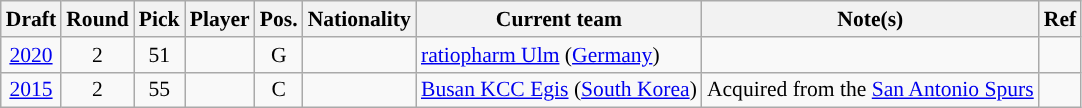<table class="wikitable sortable" style="text-align:left; font-size:90%;">
<tr>
<th>Draft</th>
<th>Round</th>
<th>Pick</th>
<th>Player</th>
<th>Pos.</th>
<th>Nationality</th>
<th>Current team</th>
<th>Note(s)</th>
<th class="unsortable">Ref</th>
</tr>
<tr>
<td style="text-align:center;"><a href='#'>2020</a></td>
<td style="text-align:center;">2</td>
<td style="text-align:center;">51</td>
<td></td>
<td style="text-align:center;">G</td>
<td></td>
<td><a href='#'>ratiopharm Ulm</a> (<a href='#'>Germany</a>)</td>
<td></td>
<td style="text-align:center;"></td>
</tr>
<tr>
<td style="text-align:center;"><a href='#'>2015</a></td>
<td style="text-align:center;">2</td>
<td style="text-align:center;">55</td>
<td></td>
<td style="text-align:center;">C</td>
<td></td>
<td><a href='#'>Busan KCC Egis</a> (<a href='#'>South Korea</a>)</td>
<td>Acquired from the <a href='#'>San Antonio Spurs</a></td>
<td style="text-align:center;"></td>
</tr>
</table>
